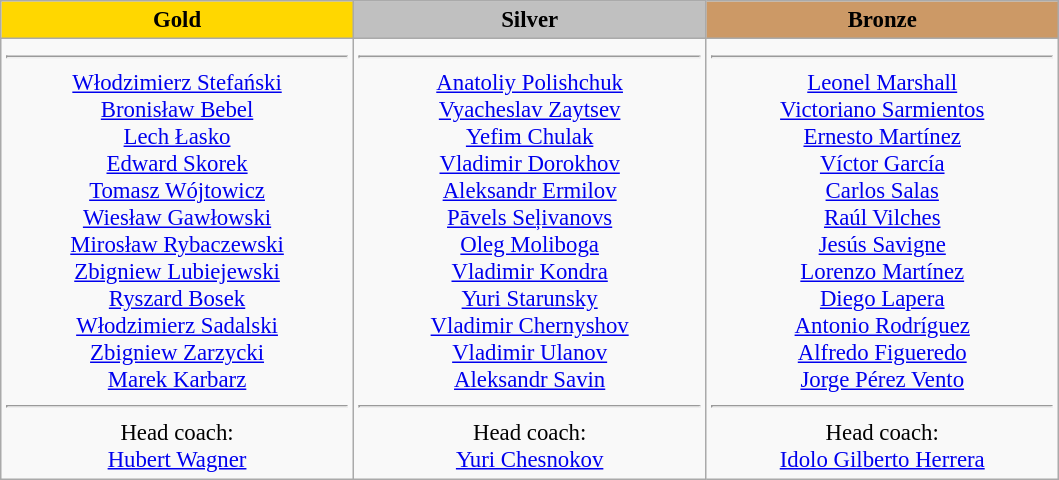<table class="wikitable" style="text-align:center; font-size:95%;">
<tr>
<th style="width:15em; background:gold">Gold</th>
<th style="width:15em; background:silver">Silver</th>
<th style="width:15em; background:#cc9966">Bronze</th>
</tr>
<tr>
<td><hr><a href='#'>Włodzimierz Stefański</a><br><a href='#'>Bronisław Bebel</a><br><a href='#'>Lech Łasko</a><br><a href='#'>Edward Skorek</a><br><a href='#'>Tomasz Wójtowicz</a><br><a href='#'>Wiesław Gawłowski</a><br><a href='#'>Mirosław Rybaczewski</a><br><a href='#'>Zbigniew Lubiejewski</a><br><a href='#'>Ryszard Bosek</a><br><a href='#'>Włodzimierz Sadalski</a><br><a href='#'>Zbigniew Zarzycki</a><br><a href='#'>Marek Karbarz</a><br><hr>Head coach:<br><a href='#'>Hubert Wagner</a></td>
<td><hr><a href='#'>Anatoliy Polishchuk</a><br><a href='#'>Vyacheslav Zaytsev</a><br><a href='#'>Yefim Chulak</a><br><a href='#'>Vladimir Dorokhov</a><br><a href='#'>Aleksandr Ermilov</a><br><a href='#'>Pāvels Seļivanovs</a><br><a href='#'>Oleg Moliboga</a><br><a href='#'>Vladimir Kondra</a><br><a href='#'>Yuri Starunsky</a><br><a href='#'>Vladimir Chernyshov</a><br><a href='#'>Vladimir Ulanov</a><br><a href='#'>Aleksandr Savin</a><br><hr>Head coach:<br><a href='#'>Yuri Chesnokov</a></td>
<td><hr><a href='#'>Leonel Marshall</a><br><a href='#'>Victoriano Sarmientos</a><br><a href='#'>Ernesto Martínez</a><br><a href='#'>Víctor García</a><br><a href='#'>Carlos Salas</a><br><a href='#'>Raúl Vilches</a><br><a href='#'>Jesús Savigne</a><br><a href='#'>Lorenzo Martínez</a><br><a href='#'>Diego Lapera</a><br><a href='#'>Antonio Rodríguez</a><br><a href='#'>Alfredo Figueredo</a><br><a href='#'>Jorge Pérez Vento</a><br><hr>Head coach:<br><a href='#'>Idolo Gilberto Herrera</a></td>
</tr>
</table>
